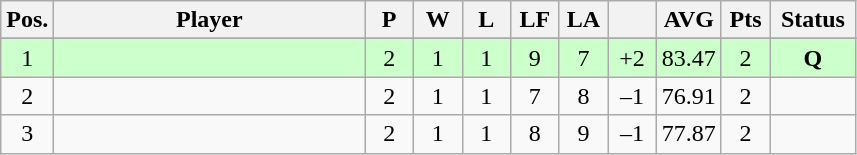<table class="wikitable" style="text-align:center; margin: 1em auto 1em auto, align:left">
<tr>
<th width=25>Pos.</th>
<th width=200>Player</th>
<th width=25>P</th>
<th width=25>W</th>
<th width=25>L</th>
<th width=25>LF</th>
<th width=25>LA</th>
<th width=25></th>
<th width=35>AVG</th>
<th width=25>Pts</th>
<th width=50>Status</th>
</tr>
<tr>
</tr>
<tr style="background-color:#ccffcc">
<td>1</td>
<td align=left></td>
<td>2</td>
<td>1</td>
<td>1</td>
<td>9</td>
<td>7</td>
<td>+2</td>
<td>83.47</td>
<td>2</td>
<td><strong>Q</strong></td>
</tr>
<tr style=>
<td>2</td>
<td align=left></td>
<td>2</td>
<td>1</td>
<td>1</td>
<td>7</td>
<td>8</td>
<td>–1</td>
<td>76.91</td>
<td>2</td>
<td></td>
</tr>
<tr style=>
<td>3</td>
<td align=left></td>
<td>2</td>
<td>1</td>
<td>1</td>
<td>8</td>
<td>9</td>
<td>–1</td>
<td>77.87</td>
<td>2</td>
<td></td>
</tr>
</table>
